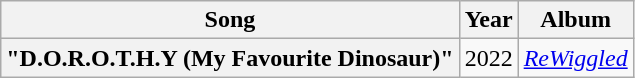<table class="wikitable plainrowheaders" style="text-align:center;">
<tr>
<th>Song</th>
<th>Year</th>
<th>Album</th>
</tr>
<tr>
<th scope="row">"D.O.R.O.T.H.Y (My Favourite Dinosaur)"<br></th>
<td>2022</td>
<td><em><a href='#'>ReWiggled</a></em></td>
</tr>
</table>
